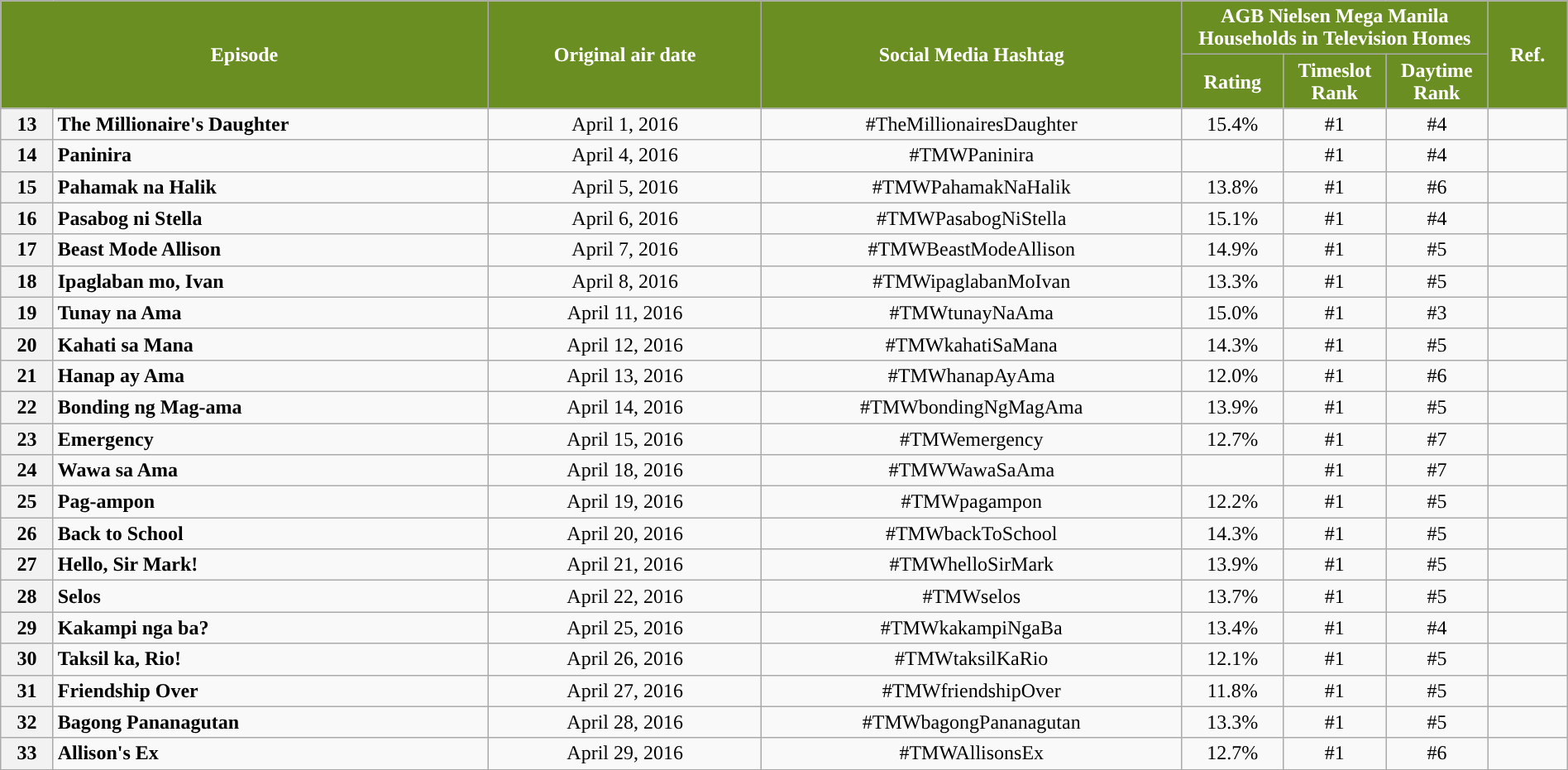<table class="wikitable" style="text-align:center; font-size:100%; line-height:18px;"  width="100%">
<tr>
<th colspan="2" rowspan="2" style="background-color:#6B8E23; color:#ffffff;">Episode</th>
<th style="background:#6B8E23; color:white" rowspan="2">Original air date</th>
<th style="background:#6B8E23; color:white" rowspan="2">Social Media Hashtag</th>
<th style="background-color:#6B8E23; color:#ffffff;" colspan="3">AGB Nielsen Mega Manila Households in Television Homes</th>
<th rowspan="2" style="background:#6B8E23; color:white">Ref.</th>
</tr>
<tr style="text-align: center style=">
<th style="background-color:#6B8E23; width:75px; color:#ffffff;">Rating</th>
<th style="background-color:#6B8E23; width:75px; color:#ffffff;">Timeslot Rank</th>
<th style="background-color:#6B8E23; width:75px; color:#ffffff;">Daytime Rank</th>
</tr>
<tr>
<th>13</th>
<td style="text-align: left;"><strong>The Millionaire's Daughter</strong></td>
<td>April 1, 2016</td>
<td>#TheMillionairesDaughter</td>
<td>15.4%</td>
<td>#1</td>
<td>#4</td>
<td></td>
</tr>
<tr>
<th>14</th>
<td style="text-align: left;"><strong>Paninira</strong></td>
<td>April 4, 2016</td>
<td>#TMWPaninira</td>
<td></td>
<td>#1</td>
<td>#4</td>
<td></td>
</tr>
<tr>
<th>15</th>
<td style="text-align: left;"><strong>Pahamak na Halik</strong></td>
<td>April 5, 2016</td>
<td>#TMWPahamakNaHalik</td>
<td>13.8%</td>
<td>#1</td>
<td>#6</td>
<td></td>
</tr>
<tr>
<th>16</th>
<td style="text-align: left;"><strong>Pasabog ni Stella</strong></td>
<td>April 6, 2016</td>
<td>#TMWPasabogNiStella</td>
<td>15.1%</td>
<td>#1</td>
<td>#4</td>
<td></td>
</tr>
<tr>
<th>17</th>
<td style="text-align: left;"><strong>Beast Mode Allison</strong></td>
<td>April 7, 2016</td>
<td>#TMWBeastModeAllison</td>
<td>14.9%</td>
<td>#1</td>
<td>#5</td>
<td></td>
</tr>
<tr>
<th>18</th>
<td style="text-align: left;"><strong>Ipaglaban mo, Ivan</strong></td>
<td>April 8, 2016</td>
<td>#TMWipaglabanMoIvan</td>
<td>13.3%</td>
<td>#1</td>
<td>#5</td>
<td></td>
</tr>
<tr>
<th>19</th>
<td style="text-align: left;"><strong>Tunay na Ama</strong></td>
<td>April 11, 2016</td>
<td>#TMWtunayNaAma</td>
<td>15.0%</td>
<td>#1</td>
<td>#3</td>
<td></td>
</tr>
<tr>
<th>20</th>
<td style="text-align: left;"><strong>Kahati sa Mana</strong></td>
<td>April 12, 2016</td>
<td>#TMWkahatiSaMana</td>
<td>14.3%</td>
<td>#1</td>
<td>#5</td>
<td></td>
</tr>
<tr>
<th>21</th>
<td style="text-align: left;"><strong>Hanap ay Ama</strong></td>
<td>April 13, 2016</td>
<td>#TMWhanapAyAma</td>
<td>12.0%</td>
<td>#1</td>
<td>#6</td>
<td></td>
</tr>
<tr>
<th>22</th>
<td style="text-align: left;"><strong>Bonding ng Mag-ama</strong></td>
<td>April 14, 2016</td>
<td>#TMWbondingNgMagAma</td>
<td>13.9%</td>
<td>#1</td>
<td>#5</td>
<td></td>
</tr>
<tr>
<th>23</th>
<td style="text-align: left;"><strong>Emergency</strong></td>
<td>April 15, 2016</td>
<td>#TMWemergency</td>
<td>12.7%</td>
<td>#1</td>
<td>#7</td>
<td></td>
</tr>
<tr>
<th>24</th>
<td style="text-align: left;"><strong>Wawa sa Ama</strong></td>
<td>April 18, 2016</td>
<td>#TMWWawaSaAma</td>
<td></td>
<td>#1</td>
<td>#7</td>
<td></td>
</tr>
<tr>
<th>25</th>
<td style="text-align: left;"><strong>Pag-ampon</strong></td>
<td>April 19, 2016</td>
<td>#TMWpagampon</td>
<td>12.2%</td>
<td>#1</td>
<td>#5</td>
<td></td>
</tr>
<tr>
<th>26</th>
<td style="text-align: left;"><strong>Back to School</strong></td>
<td>April 20, 2016</td>
<td>#TMWbackToSchool</td>
<td>14.3%</td>
<td>#1</td>
<td>#5</td>
<td></td>
</tr>
<tr>
<th>27</th>
<td style="text-align: left;"><strong>Hello, Sir Mark!</strong></td>
<td>April 21, 2016</td>
<td>#TMWhelloSirMark</td>
<td>13.9%</td>
<td>#1</td>
<td>#5</td>
<td></td>
</tr>
<tr>
<th>28</th>
<td style="text-align: left;"><strong>Selos</strong></td>
<td>April 22, 2016</td>
<td>#TMWselos</td>
<td>13.7%</td>
<td>#1</td>
<td>#5</td>
<td></td>
</tr>
<tr>
<th>29</th>
<td style="text-align: left;"><strong>Kakampi nga ba?</strong></td>
<td>April 25, 2016</td>
<td>#TMWkakampiNgaBa</td>
<td>13.4%</td>
<td>#1</td>
<td>#4</td>
<td></td>
</tr>
<tr>
<th>30</th>
<td style="text-align: left;"><strong>Taksil ka, Rio!</strong></td>
<td>April 26, 2016</td>
<td>#TMWtaksilKaRio</td>
<td>12.1%</td>
<td>#1</td>
<td>#5</td>
<td></td>
</tr>
<tr>
<th>31</th>
<td style="text-align: left;"><strong>Friendship Over</strong></td>
<td>April 27, 2016</td>
<td>#TMWfriendshipOver</td>
<td>11.8%</td>
<td>#1</td>
<td>#5</td>
<td></td>
</tr>
<tr>
<th>32</th>
<td style="text-align: left;"><strong>Bagong Pananagutan</strong></td>
<td>April 28, 2016</td>
<td>#TMWbagongPananagutan</td>
<td>13.3%</td>
<td>#1</td>
<td>#5</td>
<td></td>
</tr>
<tr>
<th>33</th>
<td style="text-align: left;"><strong>Allison's Ex</strong></td>
<td>April 29, 2016</td>
<td>#TMWAllisonsEx</td>
<td>12.7%</td>
<td>#1</td>
<td>#6</td>
<td></td>
</tr>
<tr>
</tr>
</table>
